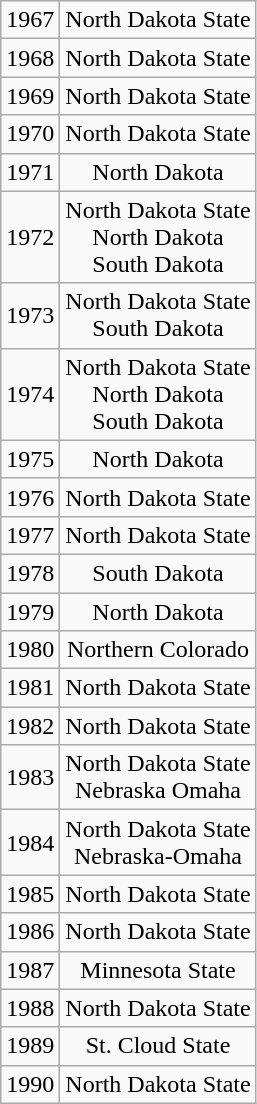<table class="wikitable" style="text-align:center">
<tr>
<td>1967</td>
<td>North Dakota State</td>
</tr>
<tr>
<td>1968</td>
<td>North Dakota State</td>
</tr>
<tr>
<td>1969</td>
<td>North Dakota State</td>
</tr>
<tr>
<td>1970</td>
<td>North Dakota State</td>
</tr>
<tr>
<td>1971</td>
<td>North Dakota</td>
</tr>
<tr>
<td>1972</td>
<td>North Dakota State<br>North Dakota<br>South Dakota</td>
</tr>
<tr>
<td>1973</td>
<td>North Dakota State<br>South Dakota</td>
</tr>
<tr>
<td>1974</td>
<td>North Dakota State<br>North Dakota<br>South Dakota</td>
</tr>
<tr>
<td>1975</td>
<td>North Dakota</td>
</tr>
<tr>
<td>1976</td>
<td>North Dakota State</td>
</tr>
<tr>
<td>1977</td>
<td>North Dakota State</td>
</tr>
<tr>
<td>1978</td>
<td>South Dakota</td>
</tr>
<tr>
<td>1979</td>
<td>North Dakota</td>
</tr>
<tr>
<td>1980</td>
<td>Northern Colorado</td>
</tr>
<tr>
<td>1981</td>
<td>North Dakota State</td>
</tr>
<tr>
<td>1982</td>
<td>North Dakota State</td>
</tr>
<tr>
<td>1983</td>
<td>North Dakota State<br>Nebraska Omaha</td>
</tr>
<tr>
<td>1984</td>
<td>North Dakota State<br>Nebraska-Omaha</td>
</tr>
<tr>
<td>1985</td>
<td>North Dakota State</td>
</tr>
<tr>
<td>1986</td>
<td>North Dakota State</td>
</tr>
<tr>
<td>1987</td>
<td>Minnesota State</td>
</tr>
<tr>
<td>1988</td>
<td>North Dakota State</td>
</tr>
<tr>
<td>1989</td>
<td>St. Cloud State</td>
</tr>
<tr>
<td>1990</td>
<td>North Dakota State</td>
</tr>
</table>
